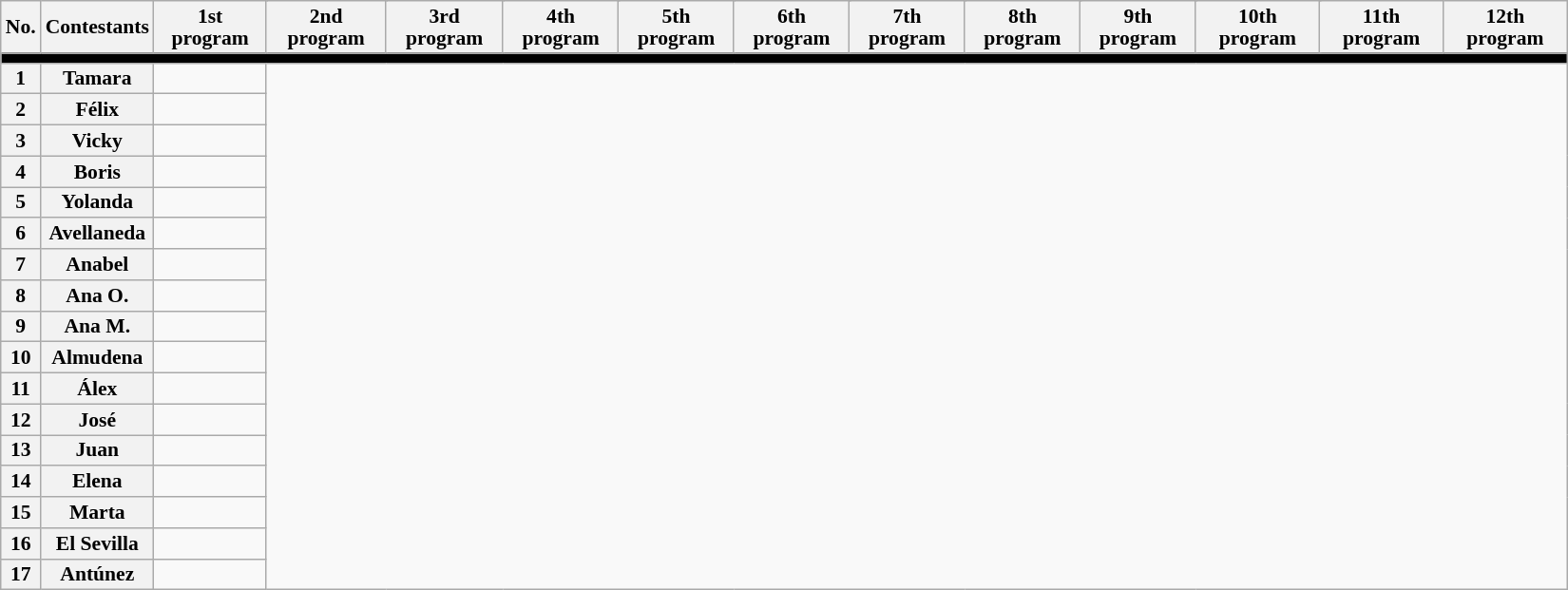<table class="wikitable" style="text-align:center; width:1100px; font-size:90%; line-height:15px">
<tr>
<th>No.</th>
<th>Contestants</th>
<th colspan=3>1st program</th>
<th colspan=3>2nd program</th>
<th colspan=3>3rd program</th>
<th colspan=3>4th program</th>
<th colspan=3>5th program</th>
<th colspan=3>6th program</th>
<th colspan=3>7th program</th>
<th colspan=3>8th program</th>
<th colspan=3>9th program</th>
<th colspan=3>10th program</th>
<th colspan=3>11th program</th>
<th colspan=3>12th program</th>
</tr>
<tr>
<td style="background:black" colspan=38></td>
</tr>
<tr>
<th>1</th>
<th>Tamara</th>
<td></td>
</tr>
<tr>
<th>2</th>
<th>Félix</th>
<td></td>
</tr>
<tr>
<th>3</th>
<th>Vicky</th>
<td></td>
</tr>
<tr>
<th>4</th>
<th>Boris</th>
<td></td>
</tr>
<tr>
<th>5</th>
<th>Yolanda</th>
<td></td>
</tr>
<tr>
<th>6</th>
<th>Avellaneda</th>
<td></td>
</tr>
<tr>
<th>7</th>
<th>Anabel</th>
<td></td>
</tr>
<tr>
<th>8</th>
<th>Ana O.</th>
<td></td>
</tr>
<tr>
<th>9</th>
<th>Ana M.</th>
<td></td>
</tr>
<tr>
<th>10</th>
<th>Almudena</th>
<td></td>
</tr>
<tr>
<th>11</th>
<th>Álex</th>
<td></td>
</tr>
<tr>
<th>12</th>
<th>José</th>
<td></td>
</tr>
<tr>
<th>13</th>
<th>Juan</th>
<td></td>
</tr>
<tr>
<th>14</th>
<th>Elena</th>
<td></td>
</tr>
<tr>
<th>15</th>
<th>Marta</th>
<td></td>
</tr>
<tr>
<th>16</th>
<th>El Sevilla</th>
<td></td>
</tr>
<tr>
<th>17</th>
<th>Antúnez</th>
<td></td>
</tr>
</table>
